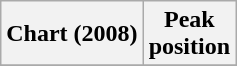<table class="wikitable">
<tr>
<th>Chart (2008)</th>
<th>Peak<br>position</th>
</tr>
<tr>
</tr>
</table>
